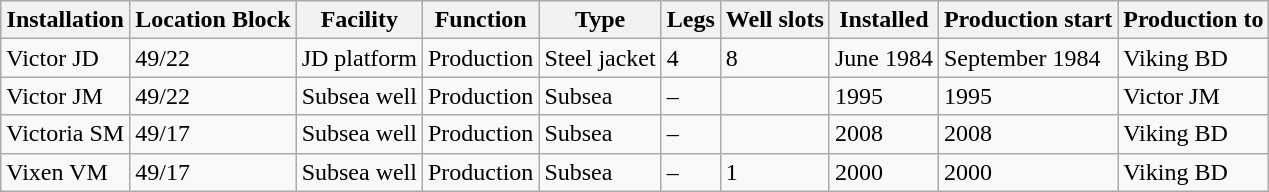<table class="wikitable">
<tr>
<th>Installation</th>
<th>Location Block</th>
<th>Facility</th>
<th>Function</th>
<th>Type</th>
<th>Legs</th>
<th>Well slots</th>
<th>Installed</th>
<th>Production start</th>
<th>Production to</th>
</tr>
<tr>
<td>Victor JD</td>
<td>49/22</td>
<td>JD platform</td>
<td>Production</td>
<td>Steel jacket</td>
<td>4</td>
<td>8</td>
<td>June 1984</td>
<td>September 1984</td>
<td>Viking BD</td>
</tr>
<tr>
<td>Victor JM</td>
<td>49/22</td>
<td>Subsea well</td>
<td>Production</td>
<td>Subsea</td>
<td>–</td>
<td></td>
<td>1995</td>
<td>1995</td>
<td>Victor JM</td>
</tr>
<tr>
<td>Victoria SM</td>
<td>49/17</td>
<td>Subsea well</td>
<td>Production</td>
<td>Subsea</td>
<td>–</td>
<td></td>
<td>2008</td>
<td>2008</td>
<td>Viking BD</td>
</tr>
<tr>
<td>Vixen VM</td>
<td>49/17</td>
<td>Subsea well</td>
<td>Production</td>
<td>Subsea</td>
<td>–</td>
<td>1</td>
<td>2000</td>
<td>2000</td>
<td>Viking BD</td>
</tr>
</table>
